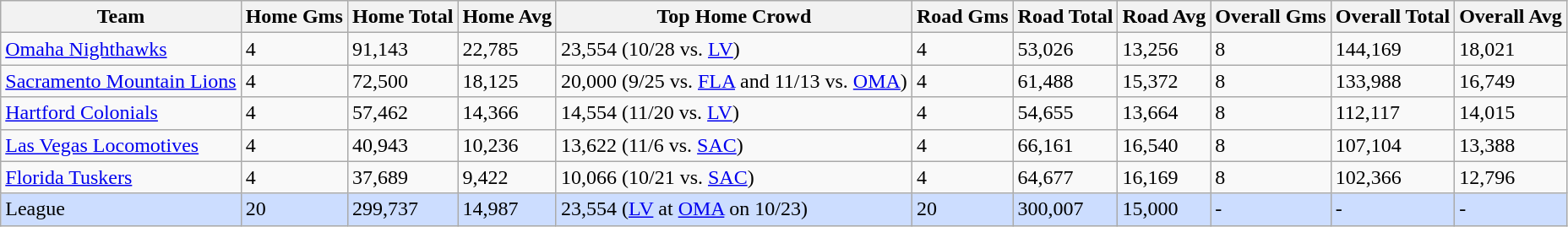<table class="sortable wikitable">
<tr>
<th>Team</th>
<th>Home Gms</th>
<th>Home Total</th>
<th>Home Avg</th>
<th>Top Home Crowd</th>
<th>Road Gms</th>
<th>Road Total</th>
<th>Road Avg</th>
<th>Overall Gms</th>
<th>Overall Total</th>
<th>Overall Avg</th>
</tr>
<tr>
<td><a href='#'>Omaha Nighthawks</a></td>
<td>4</td>
<td>91,143</td>
<td>22,785</td>
<td>23,554 (10/28 vs. <a href='#'>LV</a>)</td>
<td>4</td>
<td>53,026</td>
<td>13,256</td>
<td>8</td>
<td>144,169</td>
<td>18,021</td>
</tr>
<tr>
<td><a href='#'>Sacramento Mountain Lions</a></td>
<td>4</td>
<td>72,500</td>
<td>18,125</td>
<td>20,000 (9/25 vs. <a href='#'>FLA</a> and 11/13 vs. <a href='#'>OMA</a>)</td>
<td>4</td>
<td>61,488</td>
<td>15,372</td>
<td>8</td>
<td>133,988</td>
<td>16,749</td>
</tr>
<tr>
<td><a href='#'>Hartford Colonials</a></td>
<td>4</td>
<td>57,462</td>
<td>14,366</td>
<td>14,554 (11/20 vs. <a href='#'>LV</a>)</td>
<td>4</td>
<td>54,655</td>
<td>13,664</td>
<td>8</td>
<td>112,117</td>
<td>14,015</td>
</tr>
<tr>
<td><a href='#'>Las Vegas Locomotives</a></td>
<td>4</td>
<td>40,943</td>
<td>10,236</td>
<td>13,622 (11/6 vs. <a href='#'>SAC</a>)</td>
<td>4</td>
<td>66,161</td>
<td>16,540</td>
<td>8</td>
<td>107,104</td>
<td>13,388</td>
</tr>
<tr>
<td><a href='#'>Florida Tuskers</a></td>
<td>4</td>
<td>37,689</td>
<td>9,422</td>
<td>10,066 (10/21 vs. <a href='#'>SAC</a>)</td>
<td>4</td>
<td>64,677</td>
<td>16,169</td>
<td>8</td>
<td>102,366</td>
<td>12,796</td>
</tr>
<tr style="background:#ccddff;">
<td>League</td>
<td>20</td>
<td>299,737</td>
<td>14,987</td>
<td>23,554 (<a href='#'>LV</a> at <a href='#'>OMA</a> on 10/23)</td>
<td>20</td>
<td>300,007</td>
<td>15,000</td>
<td>-</td>
<td>-</td>
<td>-</td>
</tr>
</table>
